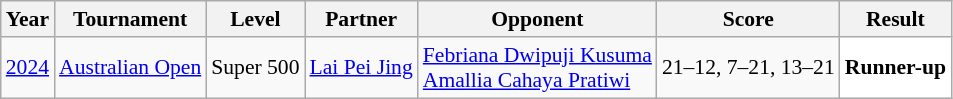<table class="sortable wikitable" style="font-size: 90%;">
<tr>
<th>Year</th>
<th>Tournament</th>
<th>Level</th>
<th>Partner</th>
<th>Opponent</th>
<th>Score</th>
<th>Result</th>
</tr>
<tr>
<td align="center"><a href='#'>2024</a></td>
<td align="left"><a href='#'>Australian Open</a></td>
<td align="left">Super 500</td>
<td align="left"> <a href='#'>Lai Pei Jing</a></td>
<td align="left"> <a href='#'>Febriana Dwipuji Kusuma</a><br> <a href='#'>Amallia Cahaya Pratiwi</a></td>
<td align="left">21–12, 7–21, 13–21</td>
<td style="text-align:left; background:white"> <strong>Runner-up</strong></td>
</tr>
</table>
